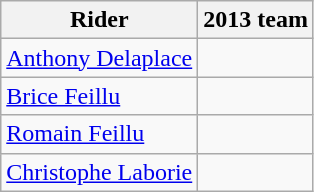<table class="wikitable">
<tr>
<th>Rider</th>
<th>2013 team</th>
</tr>
<tr>
<td><a href='#'>Anthony Delaplace</a></td>
<td></td>
</tr>
<tr>
<td><a href='#'>Brice Feillu</a></td>
<td></td>
</tr>
<tr>
<td><a href='#'>Romain Feillu</a></td>
<td></td>
</tr>
<tr>
<td><a href='#'>Christophe Laborie</a></td>
<td></td>
</tr>
</table>
